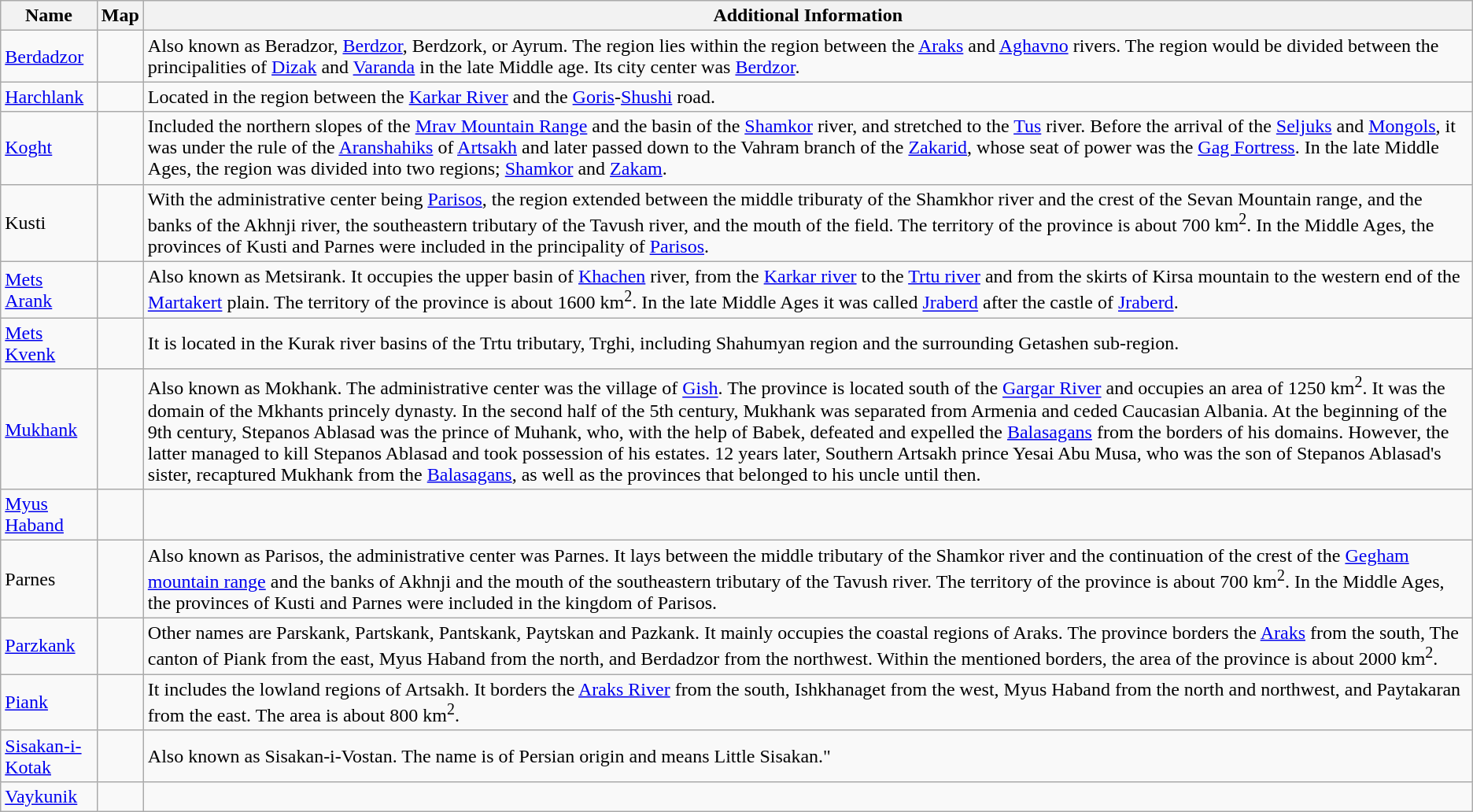<table class="wikitable">
<tr>
<th>Name</th>
<th>Map</th>
<th>Additional Information</th>
</tr>
<tr>
<td><a href='#'>Berdadzor</a></td>
<td></td>
<td>Also known as Beradzor, <a href='#'>Berdzor</a>, Berdzork, or Ayrum. The region lies within the region between the <a href='#'>Araks</a> and <a href='#'>Aghavno</a> rivers. The region would be divided between the principalities of <a href='#'>Dizak</a> and <a href='#'>Varanda</a> in the late Middle age. Its city center was <a href='#'>Berdzor</a>.</td>
</tr>
<tr>
<td><a href='#'>Harchlank</a></td>
<td></td>
<td>Located in the region between the <a href='#'>Karkar River</a> and the <a href='#'>Goris</a>-<a href='#'>Shushi</a> road.</td>
</tr>
<tr>
<td><a href='#'>Koght</a></td>
<td></td>
<td>Included the northern slopes of the <a href='#'>Mrav Mountain Range</a> and the basin of the <a href='#'>Shamkor</a> river, and stretched to the <a href='#'>Tus</a> river. Before the arrival of the <a href='#'>Seljuks</a> and <a href='#'>Mongols</a>, it was under the rule of the <a href='#'>Aranshahiks</a> of <a href='#'>Artsakh</a> and later passed down to the Vahram branch of the <a href='#'>Zakarid</a>, whose seat of power was the <a href='#'>Gag Fortress</a>. In the late Middle Ages, the region was divided into two regions; <a href='#'>Shamkor</a> and <a href='#'>Zakam</a>.</td>
</tr>
<tr>
<td>Kusti</td>
<td></td>
<td>With the administrative center being <a href='#'>Parisos</a>, the region extended between the middle triburaty of the Shamkhor river and the crest of the Sevan Mountain range, and the banks of the Akhnji river, the southeastern tributary of the Tavush river, and the mouth of the field. The territory of the province is about 700 km<sup>2</sup>. In the Middle Ages, the provinces of Kusti and Parnes were included in the principality of <a href='#'>Parisos</a>.</td>
</tr>
<tr>
<td><a href='#'>Mets Arank</a></td>
<td></td>
<td>Also known as Metsirank. It occupies the upper basin of <a href='#'>Khachen</a> river, from the <a href='#'>Karkar river</a> to the <a href='#'>Trtu river</a> and from the skirts of Kirsa mountain to the western end of the <a href='#'>Martakert</a> plain. The territory of the province is about 1600 km<sup>2</sup>. In the late Middle Ages it was called <a href='#'>Jraberd</a> after the castle of <a href='#'>Jraberd</a>.</td>
</tr>
<tr>
<td><a href='#'>Mets Kvenk</a></td>
<td></td>
<td>It is located in the Kurak river basins of the Trtu tributary, Trghi, including Shahumyan region and the surrounding Getashen sub-region.</td>
</tr>
<tr>
<td><a href='#'>Mukhank</a></td>
<td></td>
<td>Also known as Mokhank. The administrative center was the village of <a href='#'>Gish</a>. The province is located south of the <a href='#'>Gargar River</a> and occupies an area of 1250 km<sup>2</sup>. It was the domain of the Mkhants princely dynasty. In the second half of the 5th century, Mukhank was separated from Armenia and ceded Caucasian Albania. At the beginning of the 9th century, Stepanos Ablasad was the prince of Muhank, who, with the help of Babek, defeated and expelled the <a href='#'>Balasagans</a> from the borders of his domains. However, the latter managed to kill Stepanos Ablasad and took possession of his estates. 12 years later, Southern Artsakh prince Yesai Abu Musa, who was the son of Stepanos Ablasad's sister, recaptured Mukhank from the <a href='#'>Balasagans</a>, as well as the provinces that belonged to his uncle until then.</td>
</tr>
<tr>
<td><a href='#'>Myus Haband</a></td>
<td></td>
<td></td>
</tr>
<tr>
<td>Parnes</td>
<td></td>
<td>Also known as Parisos, the administrative center was Parnes. It lays between the middle tributary of the Shamkor river and the continuation of the crest of the <a href='#'>Gegham mountain range</a> and the banks of Akhnji and the mouth of the southeastern tributary of the Tavush river. The territory of the province is about 700 km<sup>2</sup>. In the Middle Ages, the provinces of Kusti and Parnes were included in the kingdom of Parisos.</td>
</tr>
<tr>
<td><a href='#'>Parzkank</a></td>
<td></td>
<td>Other names are Parskank, Partskank, Pantskank, Paytskan and Pazkank. It mainly occupies the coastal regions of Araks. The province borders the <a href='#'>Araks</a> from the south, The canton of Piank from the east, Myus Haband from the north, and Berdadzor from the northwest. Within the mentioned borders, the area of the province is about 2000 km<sup>2</sup>.</td>
</tr>
<tr>
<td><a href='#'>Piank</a></td>
<td></td>
<td>It includes the lowland regions of Artsakh. It borders the <a href='#'>Araks River</a> from the south, Ishkhanaget from the west, Myus Haband from the north and northwest, and Paytakaran from the east. The area is about 800 km<sup>2</sup>.</td>
</tr>
<tr>
<td><a href='#'>Sisakan-i-Kotak</a></td>
<td></td>
<td>Also known as Sisakan-i-Vostan. The name is of Persian origin and means Little Sisakan."</td>
</tr>
<tr>
<td><a href='#'>Vaykunik</a></td>
<td></td>
<td></td>
</tr>
</table>
